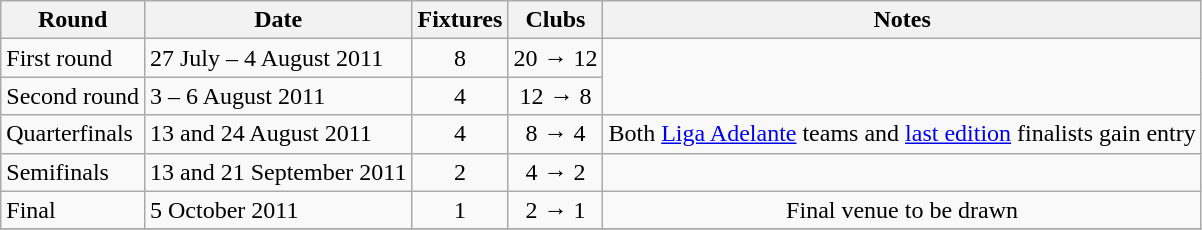<table class="wikitable">
<tr>
<th>Round</th>
<th>Date</th>
<th>Fixtures</th>
<th>Clubs</th>
<th>Notes</th>
</tr>
<tr>
<td>First round</td>
<td>27 July – 4 August 2011</td>
<td align="center">8</td>
<td align="center">20 → 12</td>
<td rowspan="2"></td>
</tr>
<tr>
<td>Second round</td>
<td>3 – 6 August 2011</td>
<td align="center">4</td>
<td align="center">12 → 8</td>
</tr>
<tr>
<td>Quarterfinals</td>
<td>13 and 24 August 2011</td>
<td align="center">4</td>
<td align="center">8 → 4</td>
<td align="center">Both <a href='#'>Liga Adelante</a> teams and <a href='#'>last edition</a> finalists gain entry</td>
</tr>
<tr>
<td>Semifinals</td>
<td>13 and 21 September 2011</td>
<td align="center">2</td>
<td align="center">4 → 2</td>
<td></td>
</tr>
<tr>
<td>Final</td>
<td>5 October 2011</td>
<td align="center">1</td>
<td align="center">2 → 1</td>
<td align="center">Final venue to be drawn</td>
</tr>
<tr>
</tr>
</table>
